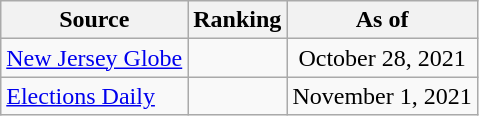<table class="wikitable" style="text-align:center">
<tr>
<th>Source</th>
<th>Ranking</th>
<th>As of</th>
</tr>
<tr>
<td align=left><a href='#'>New Jersey Globe</a></td>
<td></td>
<td>October 28, 2021</td>
</tr>
<tr>
<td align=left><a href='#'>Elections Daily</a></td>
<td></td>
<td>November 1, 2021</td>
</tr>
</table>
